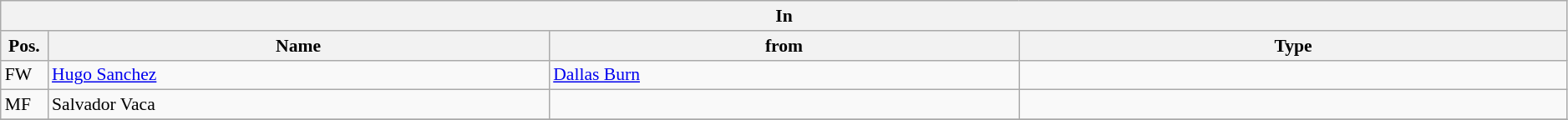<table class="wikitable" style="font-size:90%;width:99%;">
<tr>
<th colspan="4">In</th>
</tr>
<tr>
<th width=3%>Pos.</th>
<th width=32%>Name</th>
<th width=30%>from</th>
<th width=35%>Type</th>
</tr>
<tr>
<td>FW</td>
<td><a href='#'>Hugo Sanchez</a></td>
<td><a href='#'>Dallas Burn</a></td>
<td></td>
</tr>
<tr>
<td>MF</td>
<td>Salvador Vaca</td>
<td></td>
<td></td>
</tr>
<tr>
</tr>
</table>
